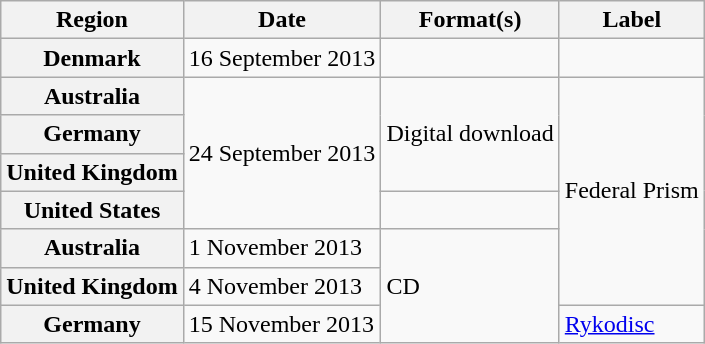<table class="wikitable plainrowheaders">
<tr>
<th scope="col">Region</th>
<th scope="col">Date</th>
<th scope="col">Format(s)</th>
<th scope="col">Label</th>
</tr>
<tr>
<th scope="row">Denmark</th>
<td>16 September 2013</td>
<td></td>
<td></td>
</tr>
<tr>
<th scope="row">Australia</th>
<td rowspan="4">24 September 2013</td>
<td rowspan="3">Digital download</td>
<td rowspan="6">Federal Prism</td>
</tr>
<tr>
<th scope="row">Germany</th>
</tr>
<tr>
<th scope="row">United Kingdom</th>
</tr>
<tr>
<th scope="row">United States</th>
<td></td>
</tr>
<tr>
<th scope="row">Australia</th>
<td>1 November 2013</td>
<td rowspan="3">CD</td>
</tr>
<tr>
<th scope="row">United Kingdom</th>
<td>4 November 2013</td>
</tr>
<tr>
<th scope="row">Germany</th>
<td>15 November 2013</td>
<td><a href='#'>Rykodisc</a></td>
</tr>
</table>
